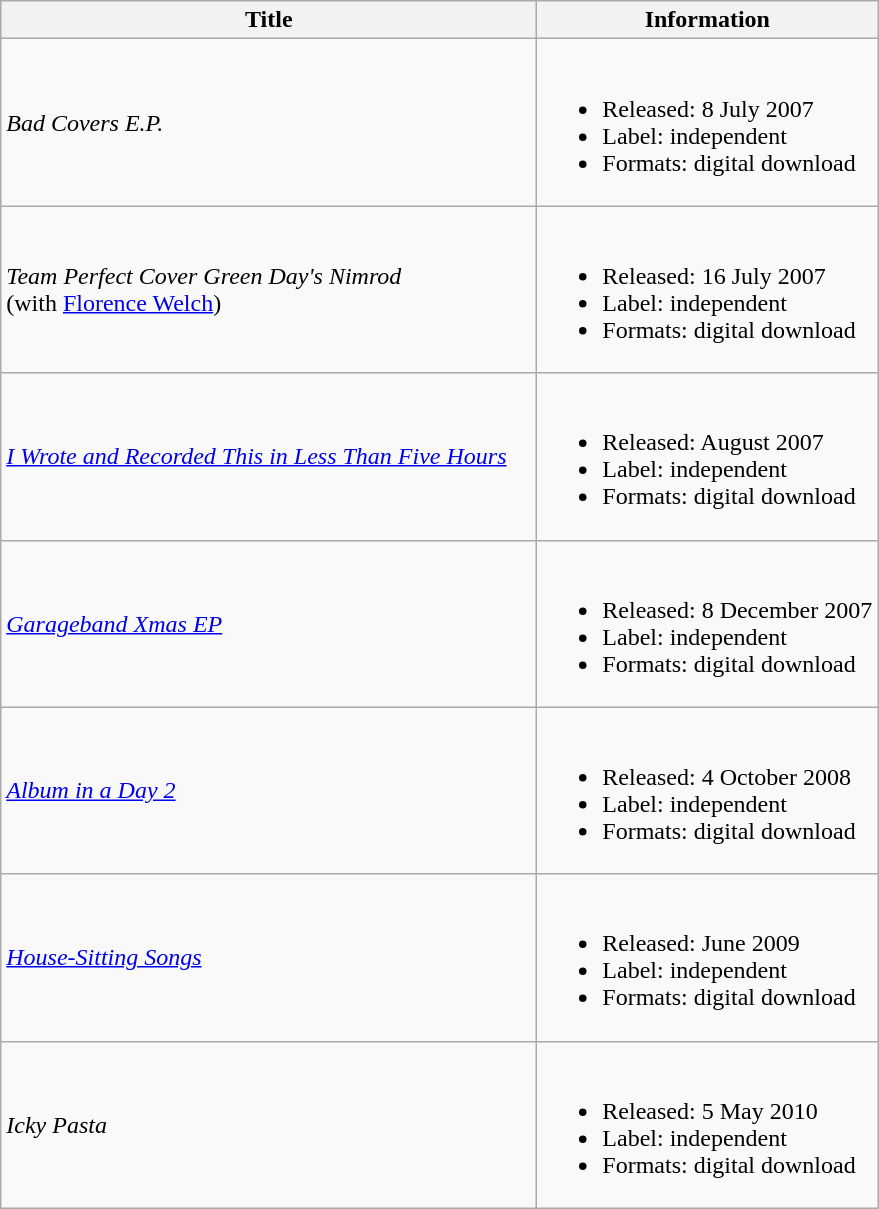<table class="wikitable">
<tr>
<th width=350>Title</th>
<th>Information</th>
</tr>
<tr>
<td><em>Bad Covers E.P.</em></td>
<td><br><ul><li>Released: 8 July 2007</li><li>Label: independent</li><li>Formats: digital download</li></ul></td>
</tr>
<tr>
<td><em>Team Perfect Cover Green Day's Nimrod</em><br>(with <a href='#'>Florence Welch</a>)</td>
<td><br><ul><li>Released: 16 July 2007</li><li>Label: independent</li><li>Formats: digital download</li></ul></td>
</tr>
<tr>
<td><em><a href='#'>I Wrote and Recorded This in Less Than Five Hours</a></em></td>
<td><br><ul><li>Released: August 2007</li><li>Label: independent</li><li>Formats: digital download</li></ul></td>
</tr>
<tr>
<td><em><a href='#'>Garageband Xmas EP</a></em></td>
<td><br><ul><li>Released: 8 December 2007</li><li>Label: independent</li><li>Formats: digital download</li></ul></td>
</tr>
<tr>
<td><em><a href='#'>Album in a Day 2</a></em></td>
<td><br><ul><li>Released: 4 October 2008</li><li>Label: independent</li><li>Formats: digital download</li></ul></td>
</tr>
<tr>
<td><em><a href='#'>House-Sitting Songs</a></em></td>
<td><br><ul><li>Released: June 2009</li><li>Label: independent</li><li>Formats: digital download</li></ul></td>
</tr>
<tr>
<td><em>Icky Pasta</em></td>
<td><br><ul><li>Released: 5 May 2010</li><li>Label: independent</li><li>Formats: digital download</li></ul></td>
</tr>
</table>
